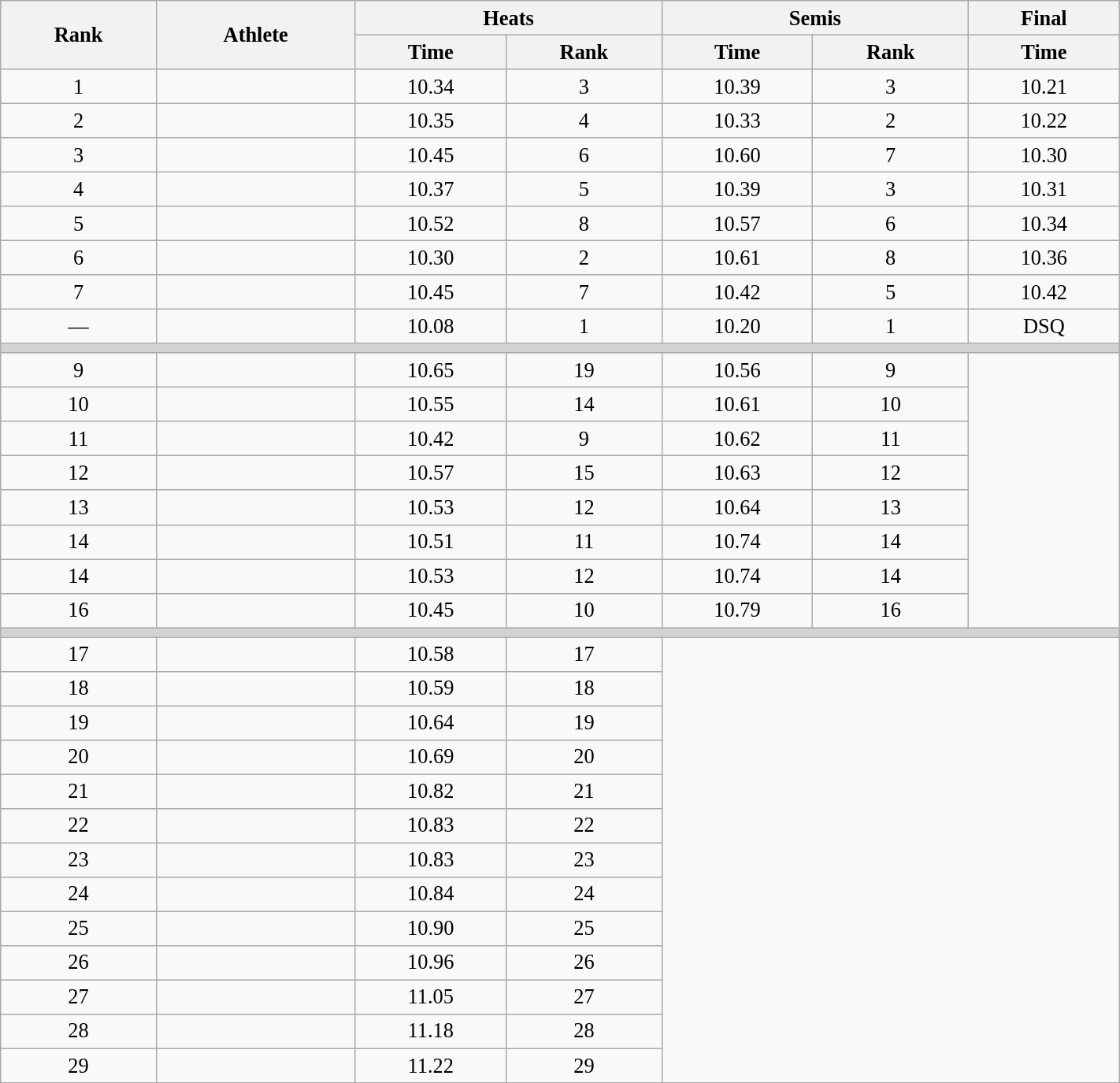<table class="wikitable" style=" text-align:center; font-size:110%;" width="75%">
<tr>
<th rowspan="2">Rank</th>
<th rowspan="2">Athlete</th>
<th colspan="2">Heats</th>
<th colspan="2">Semis</th>
<th>Final</th>
</tr>
<tr>
<th>Time</th>
<th>Rank</th>
<th>Time</th>
<th>Rank</th>
<th>Time</th>
</tr>
<tr>
<td>1</td>
<td align=left></td>
<td>10.34</td>
<td>3</td>
<td>10.39</td>
<td>3</td>
<td>10.21</td>
</tr>
<tr>
<td>2</td>
<td align=left></td>
<td>10.35</td>
<td>4</td>
<td>10.33</td>
<td>2</td>
<td>10.22</td>
</tr>
<tr>
<td>3</td>
<td align=left></td>
<td>10.45</td>
<td>6</td>
<td>10.60</td>
<td>7</td>
<td>10.30</td>
</tr>
<tr>
<td>4</td>
<td align=left></td>
<td>10.37</td>
<td>5</td>
<td>10.39</td>
<td>3</td>
<td>10.31</td>
</tr>
<tr>
<td>5</td>
<td align=left></td>
<td>10.52</td>
<td>8</td>
<td>10.57</td>
<td>6</td>
<td>10.34</td>
</tr>
<tr>
<td>6</td>
<td align=left></td>
<td>10.30</td>
<td>2</td>
<td>10.61</td>
<td>8</td>
<td>10.36</td>
</tr>
<tr>
<td>7</td>
<td align=left></td>
<td>10.45</td>
<td>7</td>
<td>10.42</td>
<td>5</td>
<td>10.42</td>
</tr>
<tr>
<td>—</td>
<td align=left></td>
<td>10.08</td>
<td>1</td>
<td>10.20</td>
<td>1</td>
<td>DSQ</td>
</tr>
<tr>
<td colspan=7 bgcolor=lightgray></td>
</tr>
<tr>
<td>9</td>
<td align=left></td>
<td>10.65</td>
<td>19</td>
<td>10.56</td>
<td>9</td>
</tr>
<tr>
<td>10</td>
<td align=left></td>
<td>10.55</td>
<td>14</td>
<td>10.61</td>
<td>10</td>
</tr>
<tr>
<td>11</td>
<td align=left></td>
<td>10.42</td>
<td>9</td>
<td>10.62</td>
<td>11</td>
</tr>
<tr>
<td>12</td>
<td align=left></td>
<td>10.57</td>
<td>15</td>
<td>10.63</td>
<td>12</td>
</tr>
<tr>
<td>13</td>
<td align=left></td>
<td>10.53</td>
<td>12</td>
<td>10.64</td>
<td>13</td>
</tr>
<tr>
<td>14</td>
<td align=left></td>
<td>10.51</td>
<td>11</td>
<td>10.74</td>
<td>14</td>
</tr>
<tr>
<td>14</td>
<td align=left></td>
<td>10.53</td>
<td>12</td>
<td>10.74</td>
<td>14</td>
</tr>
<tr>
<td>16</td>
<td align=left></td>
<td>10.45</td>
<td>10</td>
<td>10.79</td>
<td>16</td>
</tr>
<tr>
<td colspan=7 bgcolor=lightgray></td>
</tr>
<tr>
<td>17</td>
<td align=left></td>
<td>10.58</td>
<td>17</td>
</tr>
<tr>
<td>18</td>
<td align=left></td>
<td>10.59</td>
<td>18</td>
</tr>
<tr>
<td>19</td>
<td align=left></td>
<td>10.64</td>
<td>19</td>
</tr>
<tr>
<td>20</td>
<td align=left></td>
<td>10.69</td>
<td>20</td>
</tr>
<tr>
<td>21</td>
<td align=left></td>
<td>10.82</td>
<td>21</td>
</tr>
<tr>
<td>22</td>
<td align=left></td>
<td>10.83</td>
<td>22</td>
</tr>
<tr>
<td>23</td>
<td align=left></td>
<td>10.83</td>
<td>23</td>
</tr>
<tr>
<td>24</td>
<td align=left></td>
<td>10.84</td>
<td>24</td>
</tr>
<tr>
<td>25</td>
<td align=left></td>
<td>10.90</td>
<td>25</td>
</tr>
<tr>
<td>26</td>
<td align=left></td>
<td>10.96</td>
<td>26</td>
</tr>
<tr>
<td>27</td>
<td align=left></td>
<td>11.05</td>
<td>27</td>
</tr>
<tr>
<td>28</td>
<td align=left></td>
<td>11.18</td>
<td>28</td>
</tr>
<tr>
<td>29</td>
<td align=left></td>
<td>11.22</td>
<td>29</td>
</tr>
</table>
